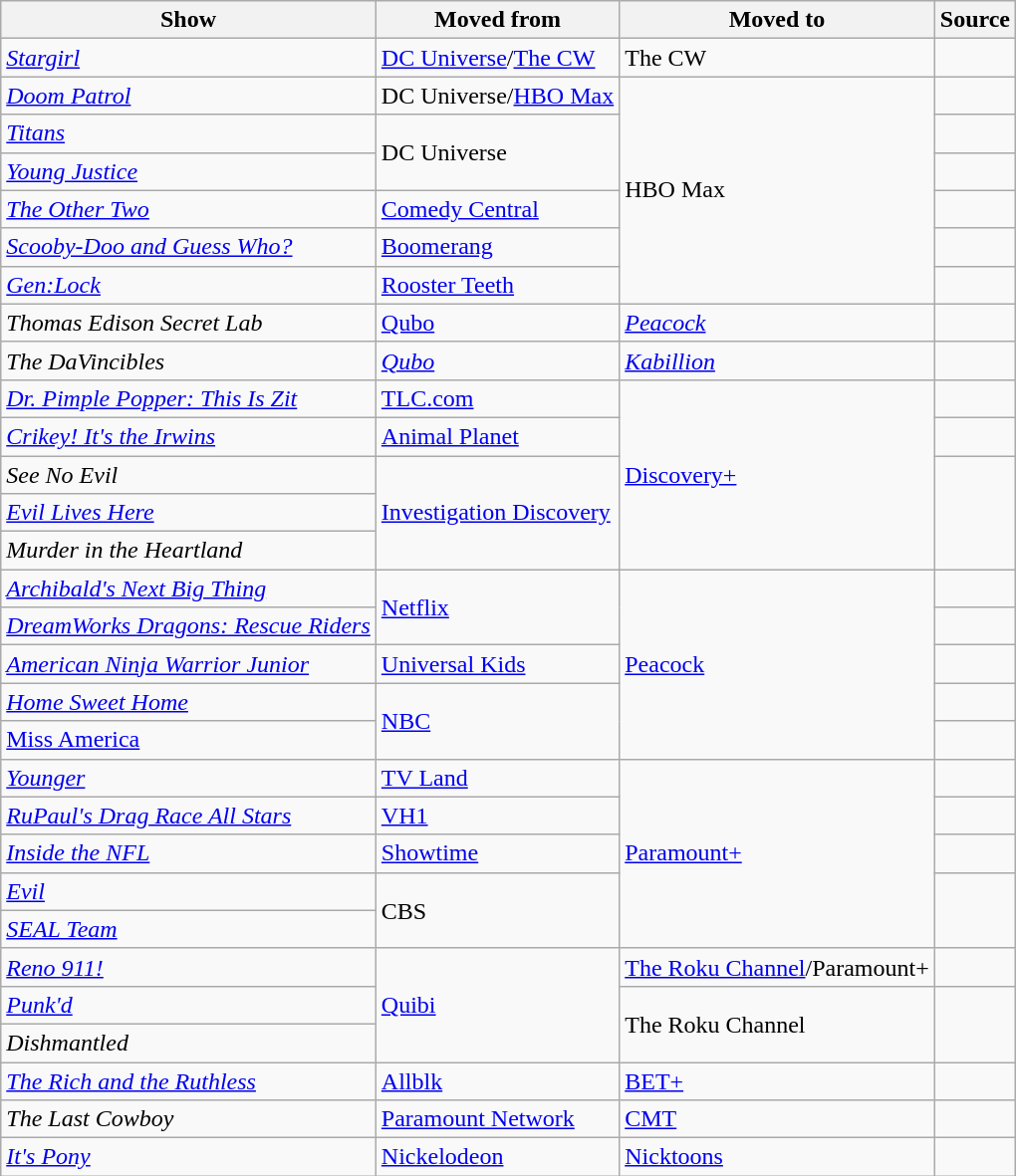<table class= "wikitable">
<tr>
<th>Show</th>
<th>Moved from</th>
<th>Moved to</th>
<th>Source</th>
</tr>
<tr>
<td><em><a href='#'>Stargirl</a></em></td>
<td><a href='#'>DC Universe</a>/<a href='#'>The CW</a></td>
<td>The CW</td>
<td></td>
</tr>
<tr>
<td><em><a href='#'>Doom Patrol</a></em></td>
<td>DC Universe/<a href='#'>HBO Max</a></td>
<td rowspan="6">HBO Max</td>
<td></td>
</tr>
<tr>
<td><em><a href='#'>Titans</a></em></td>
<td rowspan=2>DC Universe</td>
<td></td>
</tr>
<tr>
<td><em><a href='#'>Young Justice</a></em></td>
<td></td>
</tr>
<tr>
<td><em><a href='#'>The Other Two</a></em></td>
<td><a href='#'>Comedy Central</a></td>
<td></td>
</tr>
<tr>
<td><em><a href='#'>Scooby-Doo and Guess Who?</a></em></td>
<td><a href='#'>Boomerang</a></td>
<td></td>
</tr>
<tr>
<td><em><a href='#'>Gen:Lock</a></em></td>
<td><a href='#'>Rooster Teeth</a></td>
<td></td>
</tr>
<tr>
<td><em>Thomas Edison Secret Lab</em></td>
<td><a href='#'>Qubo</a></td>
<td><em><a href='#'>Peacock</a></em></td>
<td></td>
</tr>
<tr>
<td><em>The DaVincibles</em></td>
<td><em><a href='#'>Qubo</a></em></td>
<td><em><a href='#'>Kabillion</a></em></td>
<td></td>
</tr>
<tr>
<td><em><a href='#'>Dr. Pimple Popper: This Is Zit</a></em></td>
<td><a href='#'>TLC.com</a></td>
<td rowspan=5><a href='#'>Discovery+</a></td>
<td></td>
</tr>
<tr>
<td><em><a href='#'>Crikey! It's the Irwins</a></em></td>
<td><a href='#'>Animal Planet</a></td>
<td></td>
</tr>
<tr>
<td><em>See No Evil</em></td>
<td rowspan=3><a href='#'>Investigation Discovery</a></td>
<td rowspan=3></td>
</tr>
<tr>
<td><em><a href='#'>Evil Lives Here</a></em></td>
</tr>
<tr>
<td><em>Murder in the Heartland</em></td>
</tr>
<tr>
<td><em><a href='#'>Archibald's Next Big Thing</a></em></td>
<td rowspan=2><a href='#'>Netflix</a></td>
<td rowspan=5><a href='#'>Peacock</a></td>
<td></td>
</tr>
<tr>
<td><em><a href='#'>DreamWorks Dragons: Rescue Riders</a></em></td>
<td></td>
</tr>
<tr>
<td><em><a href='#'>American Ninja Warrior Junior</a></em></td>
<td><a href='#'>Universal Kids</a></td>
<td></td>
</tr>
<tr>
<td><em><a href='#'>Home Sweet Home</a></em></td>
<td rowspan=2><a href='#'>NBC</a></td>
<td></td>
</tr>
<tr>
<td><a href='#'>Miss America</a></td>
<td></td>
</tr>
<tr>
<td><em><a href='#'>Younger</a></em></td>
<td><a href='#'>TV Land</a></td>
<td rowspan="5"><a href='#'>Paramount+</a></td>
<td></td>
</tr>
<tr>
<td><em><a href='#'>RuPaul's Drag Race All Stars</a></em></td>
<td><a href='#'>VH1</a></td>
<td></td>
</tr>
<tr>
<td><em><a href='#'>Inside the NFL</a></em></td>
<td><a href='#'>Showtime</a></td>
<td></td>
</tr>
<tr>
<td><em><a href='#'>Evil</a></em></td>
<td rowspan=2>CBS</td>
<td rowspan=2></td>
</tr>
<tr>
<td><em><a href='#'>SEAL Team</a></em></td>
</tr>
<tr>
<td><em><a href='#'>Reno 911!</a></em></td>
<td rowspan=3><a href='#'>Quibi</a></td>
<td><a href='#'>The Roku Channel</a>/Paramount+</td>
<td></td>
</tr>
<tr>
<td><em><a href='#'>Punk'd</a></em></td>
<td rowspan=2>The Roku Channel</td>
<td rowspan=2></td>
</tr>
<tr>
<td><em>Dishmantled</em></td>
</tr>
<tr>
<td><em><a href='#'>The Rich and the Ruthless</a></em></td>
<td><a href='#'>Allblk</a></td>
<td><a href='#'>BET+</a></td>
<td></td>
</tr>
<tr>
<td><em>The Last Cowboy</em></td>
<td><a href='#'>Paramount Network</a></td>
<td><a href='#'>CMT</a></td>
<td></td>
</tr>
<tr>
<td><em><a href='#'>It's Pony</a></em></td>
<td><a href='#'>Nickelodeon</a></td>
<td><a href='#'>Nicktoons</a></td>
<td></td>
</tr>
</table>
